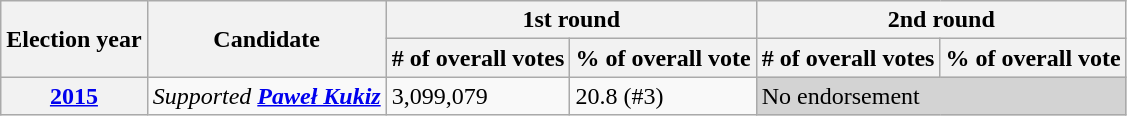<table class=wikitable>
<tr>
<th rowspan=2>Election year</th>
<th rowspan=2>Candidate</th>
<th colspan=2>1st round</th>
<th colspan=2>2nd round</th>
</tr>
<tr>
<th># of overall votes</th>
<th>% of overall vote</th>
<th># of overall votes</th>
<th>% of overall vote</th>
</tr>
<tr>
<th><a href='#'>2015</a></th>
<td><em>Supported <strong><a href='#'>Paweł Kukiz</a><strong><em></td>
<td>3,099,079</td>
<td>20.8 (#3)</td>
<td colspan=2 style="background:lightgrey;">No endorsement</td>
</tr>
</table>
